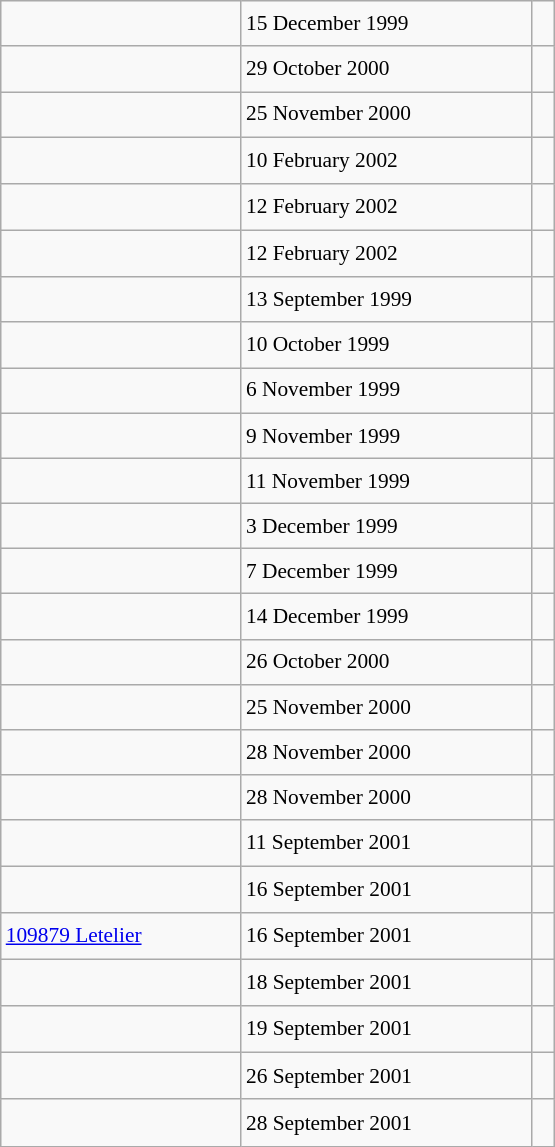<table class="wikitable" style="font-size: 89%; float: left; width: 26em; margin-right: 1em; line-height: 1.65em">
<tr>
<td></td>
<td>15 December 1999</td>
<td><small></small></td>
</tr>
<tr>
<td></td>
<td>29 October 2000</td>
<td><small></small></td>
</tr>
<tr>
<td></td>
<td>25 November 2000</td>
<td><small></small></td>
</tr>
<tr>
<td></td>
<td>10 February 2002</td>
<td><small></small> </td>
</tr>
<tr>
<td></td>
<td>12 February 2002</td>
<td><small></small> </td>
</tr>
<tr>
<td></td>
<td>12 February 2002</td>
<td><small></small> </td>
</tr>
<tr>
<td></td>
<td>13 September 1999</td>
<td><small></small></td>
</tr>
<tr>
<td></td>
<td>10 October 1999</td>
<td><small></small></td>
</tr>
<tr>
<td></td>
<td>6 November 1999</td>
<td><small></small></td>
</tr>
<tr>
<td></td>
<td>9 November 1999</td>
<td><small></small></td>
</tr>
<tr>
<td></td>
<td>11 November 1999</td>
<td><small></small></td>
</tr>
<tr>
<td></td>
<td>3 December 1999</td>
<td><small></small></td>
</tr>
<tr>
<td></td>
<td>7 December 1999</td>
<td><small></small></td>
</tr>
<tr>
<td></td>
<td>14 December 1999</td>
<td><small></small></td>
</tr>
<tr>
<td></td>
<td>26 October 2000</td>
<td><small></small></td>
</tr>
<tr>
<td></td>
<td>25 November 2000</td>
<td><small></small></td>
</tr>
<tr>
<td></td>
<td>28 November 2000</td>
<td><small></small></td>
</tr>
<tr>
<td></td>
<td>28 November 2000</td>
<td><small></small></td>
</tr>
<tr>
<td></td>
<td>11 September 2001</td>
<td><small></small></td>
</tr>
<tr>
<td></td>
<td>16 September 2001</td>
<td><small></small> </td>
</tr>
<tr>
<td><a href='#'>109879 Letelier</a></td>
<td>16 September 2001</td>
<td><small></small> </td>
</tr>
<tr>
<td></td>
<td>18 September 2001</td>
<td><small></small> </td>
</tr>
<tr>
<td></td>
<td>19 September 2001</td>
<td><small></small> </td>
</tr>
<tr>
<td></td>
<td>26 September 2001</td>
<td><small></small> </td>
</tr>
<tr>
<td></td>
<td>28 September 2001</td>
<td><small></small> </td>
</tr>
</table>
